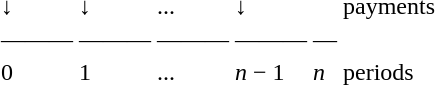<table style="margin:1em auto;">
<tr>
<td>↓</td>
<td>↓</td>
<td>...</td>
<td>↓</td>
<td></td>
<td>payments</td>
</tr>
<tr>
<td>———</td>
<td>———</td>
<td>———</td>
<td>———</td>
<td>—</td>
</tr>
<tr>
<td>0</td>
<td>1</td>
<td>...</td>
<td><em>n</em> − 1</td>
<td><em>n</em></td>
<td>periods</td>
</tr>
</table>
